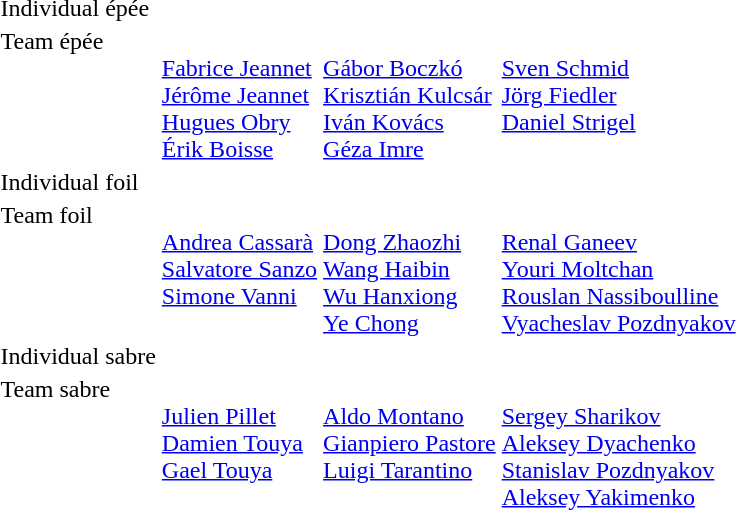<table>
<tr>
<td>Individual épée<br></td>
<td></td>
<td></td>
<td></td>
</tr>
<tr valign="top">
<td>Team épée<br></td>
<td><br><a href='#'>Fabrice Jeannet</a><br><a href='#'>Jérôme Jeannet</a><br><a href='#'>Hugues Obry</a><br><a href='#'>Érik Boisse</a></td>
<td><br><a href='#'>Gábor Boczkó</a><br><a href='#'>Krisztián Kulcsár</a><br><a href='#'>Iván Kovács</a><br><a href='#'>Géza Imre</a></td>
<td><br><a href='#'>Sven Schmid</a><br><a href='#'>Jörg Fiedler</a><br><a href='#'>Daniel Strigel</a></td>
</tr>
<tr>
<td>Individual foil<br></td>
<td></td>
<td></td>
<td></td>
</tr>
<tr valign="top">
<td>Team foil<br></td>
<td><br><a href='#'>Andrea Cassarà</a><br><a href='#'>Salvatore Sanzo</a><br><a href='#'>Simone Vanni</a></td>
<td><br><a href='#'>Dong Zhaozhi</a><br><a href='#'>Wang Haibin</a><br><a href='#'>Wu Hanxiong</a><br><a href='#'>Ye Chong</a></td>
<td><br><a href='#'>Renal Ganeev</a><br><a href='#'>Youri Moltchan</a><br><a href='#'>Rouslan Nassiboulline</a><br><a href='#'>Vyacheslav Pozdnyakov</a></td>
</tr>
<tr>
<td>Individual sabre<br></td>
<td></td>
<td></td>
<td></td>
</tr>
<tr valign="top">
<td>Team sabre<br></td>
<td><br><a href='#'>Julien Pillet</a><br><a href='#'>Damien Touya</a><br><a href='#'>Gael Touya</a></td>
<td><br><a href='#'>Aldo Montano</a><br><a href='#'>Gianpiero Pastore</a><br><a href='#'>Luigi Tarantino</a></td>
<td><br><a href='#'>Sergey Sharikov</a><br><a href='#'>Aleksey Dyachenko</a><br><a href='#'>Stanislav Pozdnyakov</a><br><a href='#'>Aleksey Yakimenko</a></td>
</tr>
<tr>
</tr>
</table>
